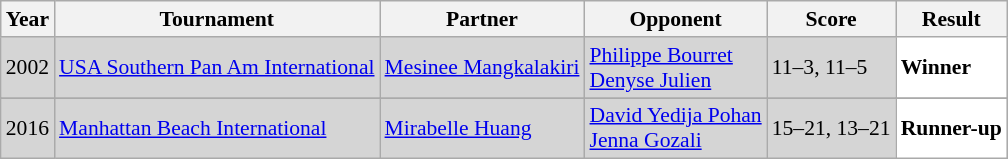<table class="sortable wikitable" style="font-size: 90%;">
<tr>
<th>Year</th>
<th>Tournament</th>
<th>Partner</th>
<th>Opponent</th>
<th>Score</th>
<th>Result</th>
</tr>
<tr style="background:#D5D5D5">
<td align="center">2002</td>
<td align="left"><a href='#'>USA Southern Pan Am International</a></td>
<td align="left"> <a href='#'>Mesinee Mangkalakiri</a></td>
<td align="left"> <a href='#'>Philippe Bourret</a><br> <a href='#'>Denyse Julien</a></td>
<td align="left">11–3, 11–5</td>
<td style="text-align:left; background:white"> <strong>Winner</strong></td>
</tr>
<tr>
</tr>
<tr style="background:#D5D5D5">
<td align="center">2016</td>
<td align="left"><a href='#'>Manhattan Beach International</a></td>
<td align="left"> <a href='#'>Mirabelle Huang</a></td>
<td align="left"> <a href='#'>David Yedija Pohan</a><br> <a href='#'>Jenna Gozali</a></td>
<td align="left">15–21, 13–21</td>
<td style="text-align:left; background:white"> <strong>Runner-up</strong></td>
</tr>
</table>
